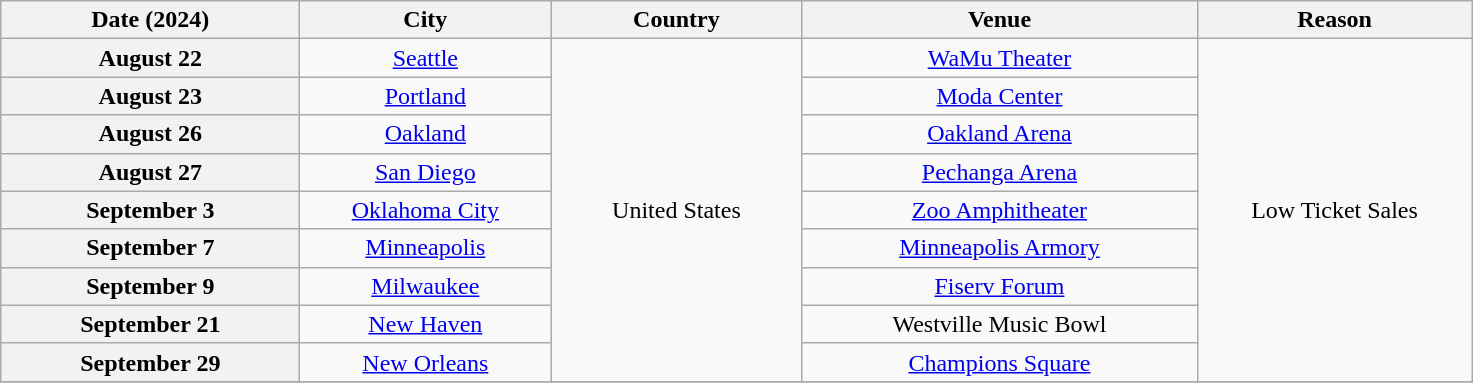<table class="wikitable plainrowheaders" style="text-align:center;">
<tr>
<th scope="col" style="width:12em;">Date (2024)</th>
<th scope="col" style="width:10em;">City</th>
<th scope="col" style="width:10em;">Country</th>
<th scope="col" style="width:16em;">Venue</th>
<th scope="col" style="width:11em;">Reason</th>
</tr>
<tr>
<th scope="row" style="text-align:center">August 22</th>
<td><a href='#'>Seattle</a></td>
<td rowspan="9">United States</td>
<td><a href='#'>WaMu Theater</a></td>
<td rowspan="9">Low Ticket Sales</td>
</tr>
<tr>
<th scope="row" style="text-align:center">August 23</th>
<td><a href='#'>Portland</a></td>
<td><a href='#'>Moda Center</a></td>
</tr>
<tr>
<th scope="row" style="text-align:center;">August 26</th>
<td><a href='#'>Oakland</a></td>
<td><a href='#'>Oakland Arena</a></td>
</tr>
<tr>
<th scope="row" style="text-align:center;">August 27</th>
<td><a href='#'>San Diego</a></td>
<td><a href='#'>Pechanga Arena</a></td>
</tr>
<tr>
<th scope="row" style="text-align:center;">September 3</th>
<td><a href='#'>Oklahoma City</a></td>
<td><a href='#'>Zoo Amphitheater</a></td>
</tr>
<tr>
<th scope="row" style="text-align:center;">September 7</th>
<td><a href='#'>Minneapolis</a></td>
<td><a href='#'>Minneapolis Armory</a></td>
</tr>
<tr>
<th scope="row" style="text-align:center;">September 9</th>
<td><a href='#'>Milwaukee</a></td>
<td><a href='#'>Fiserv Forum</a></td>
</tr>
<tr>
<th scope="row" style="text-align:center;">September 21</th>
<td><a href='#'>New Haven</a></td>
<td>Westville Music Bowl</td>
</tr>
<tr>
<th scope="row" style="text-align:center;">September 29</th>
<td><a href='#'>New Orleans</a></td>
<td><a href='#'>Champions Square</a></td>
</tr>
<tr>
</tr>
</table>
